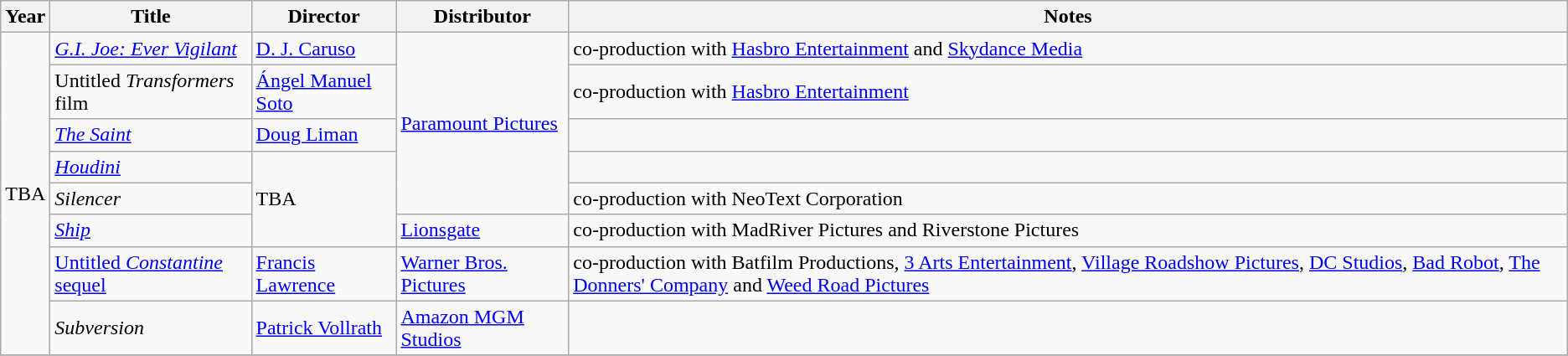<table class="wikitable sortable">
<tr>
<th>Year</th>
<th>Title</th>
<th>Director</th>
<th>Distributor</th>
<th>Notes</th>
</tr>
<tr>
<td rowspan="8">TBA</td>
<td><em><a href='#'>G.I. Joe: Ever Vigilant</a></em></td>
<td><a href='#'>D. J. Caruso</a></td>
<td rowspan="5"><a href='#'>Paramount Pictures</a></td>
<td>co-production with <a href='#'>Hasbro Entertainment</a> and <a href='#'>Skydance Media</a></td>
</tr>
<tr>
<td>Untitled <em>Transformers</em> film</td>
<td><a href='#'>Ángel Manuel Soto</a></td>
<td>co-production with <a href='#'>Hasbro Entertainment</a></td>
</tr>
<tr>
<td><em><a href='#'>The Saint</a></em></td>
<td><a href='#'>Doug Liman</a></td>
<td></td>
</tr>
<tr>
<td><em><a href='#'>Houdini</a></em></td>
<td rowspan="3">TBA</td>
<td></td>
</tr>
<tr>
<td><em>Silencer</em></td>
<td>co-production with NeoText Corporation</td>
</tr>
<tr>
<td><em><a href='#'>Ship</a></em></td>
<td><a href='#'>Lionsgate</a></td>
<td>co-production with MadRiver Pictures and Riverstone Pictures</td>
</tr>
<tr>
<td><a href='#'>Untitled <em>Constantine</em> sequel</a></td>
<td><a href='#'>Francis Lawrence</a></td>
<td><a href='#'>Warner Bros. Pictures</a></td>
<td>co-production with Batfilm Productions, <a href='#'>3 Arts Entertainment</a>, <a href='#'>Village Roadshow Pictures</a>, <a href='#'>DC Studios</a>, <a href='#'>Bad Robot</a>, <a href='#'>The Donners' Company</a> and <a href='#'>Weed Road Pictures</a></td>
</tr>
<tr>
<td><em>Subversion</em></td>
<td><a href='#'>Patrick Vollrath</a></td>
<td><a href='#'>Amazon MGM Studios</a></td>
<td></td>
</tr>
<tr>
</tr>
</table>
